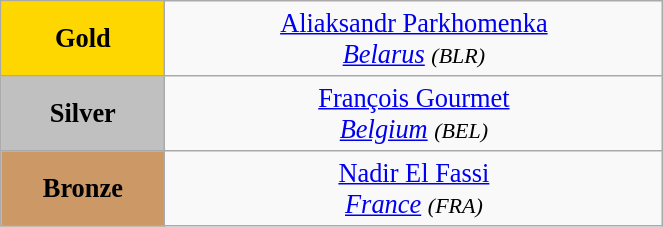<table class="wikitable" style=" text-align:center; font-size:110%;" width="35%">
<tr>
<td bgcolor="gold"><strong>Gold</strong></td>
<td> <a href='#'>Aliaksandr Parkhomenka</a><br><em><a href='#'>Belarus</a> <small>(BLR)</small></em></td>
</tr>
<tr>
<td bgcolor="silver"><strong>Silver</strong></td>
<td> <a href='#'>François Gourmet</a><br><em><a href='#'>Belgium</a> <small>(BEL)</small></em></td>
</tr>
<tr>
<td bgcolor="CC9966"><strong>Bronze</strong></td>
<td> <a href='#'>Nadir El Fassi</a><br><em><a href='#'>France</a> <small>(FRA)</small></em></td>
</tr>
</table>
